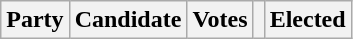<table class="wikitable">
<tr>
<th colspan="2">Party</th>
<th>Candidate</th>
<th>Votes</th>
<th></th>
<th>Elected<br>


 

</th>
</tr>
</table>
